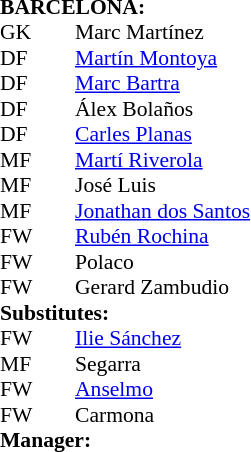<table style="font-size: 90%" cellspacing="0" cellpadding="0">
<tr>
<td colspan="4"><strong>BARCELONA:</strong></td>
</tr>
<tr>
<th width=25></th>
<th width=25></th>
</tr>
<tr>
<td>GK</td>
<td><strong> </strong></td>
<td> Marc Martínez</td>
</tr>
<tr>
<td>DF</td>
<td><strong> </strong></td>
<td> <a href='#'>Martín Montoya</a></td>
</tr>
<tr>
<td>DF</td>
<td><strong> </strong></td>
<td> <a href='#'>Marc Bartra</a></td>
</tr>
<tr>
<td>DF</td>
<td><strong> </strong></td>
<td> Álex Bolaños</td>
</tr>
<tr>
<td>DF</td>
<td><strong> </strong></td>
<td> <a href='#'>Carles Planas</a></td>
</tr>
<tr>
<td>MF</td>
<td><strong> </strong></td>
<td> <a href='#'>Martí Riverola</a></td>
<td></td>
</tr>
<tr>
<td>MF</td>
<td><strong> </strong></td>
<td> José Luis</td>
<td></td>
</tr>
<tr>
<td>MF</td>
<td><strong> </strong></td>
<td> <a href='#'>Jonathan dos Santos</a></td>
<td></td>
</tr>
<tr>
<td>FW</td>
<td><strong> </strong></td>
<td> <a href='#'>Rubén Rochina</a></td>
</tr>
<tr>
<td>FW</td>
<td><strong> </strong></td>
<td> Polaco</td>
</tr>
<tr>
<td>FW</td>
<td><strong> </strong></td>
<td> Gerard Zambudio</td>
<td></td>
</tr>
<tr>
<td colspan=3><strong>Substitutes:</strong></td>
</tr>
<tr>
<td>FW</td>
<td><strong> </strong></td>
<td> <a href='#'>Ilie Sánchez</a></td>
<td></td>
<td></td>
</tr>
<tr>
<td>MF</td>
<td><strong> </strong></td>
<td> Segarra</td>
<td></td>
<td></td>
</tr>
<tr>
<td>FW</td>
<td><strong> </strong></td>
<td> <a href='#'>Anselmo</a></td>
<td></td>
<td></td>
</tr>
<tr>
<td>FW</td>
<td><strong> </strong></td>
<td> Carmona</td>
<td></td>
<td></td>
</tr>
<tr>
<td colspan=3><strong>Manager:</strong></td>
</tr>
<tr>
<td colspan=4></td>
</tr>
</table>
